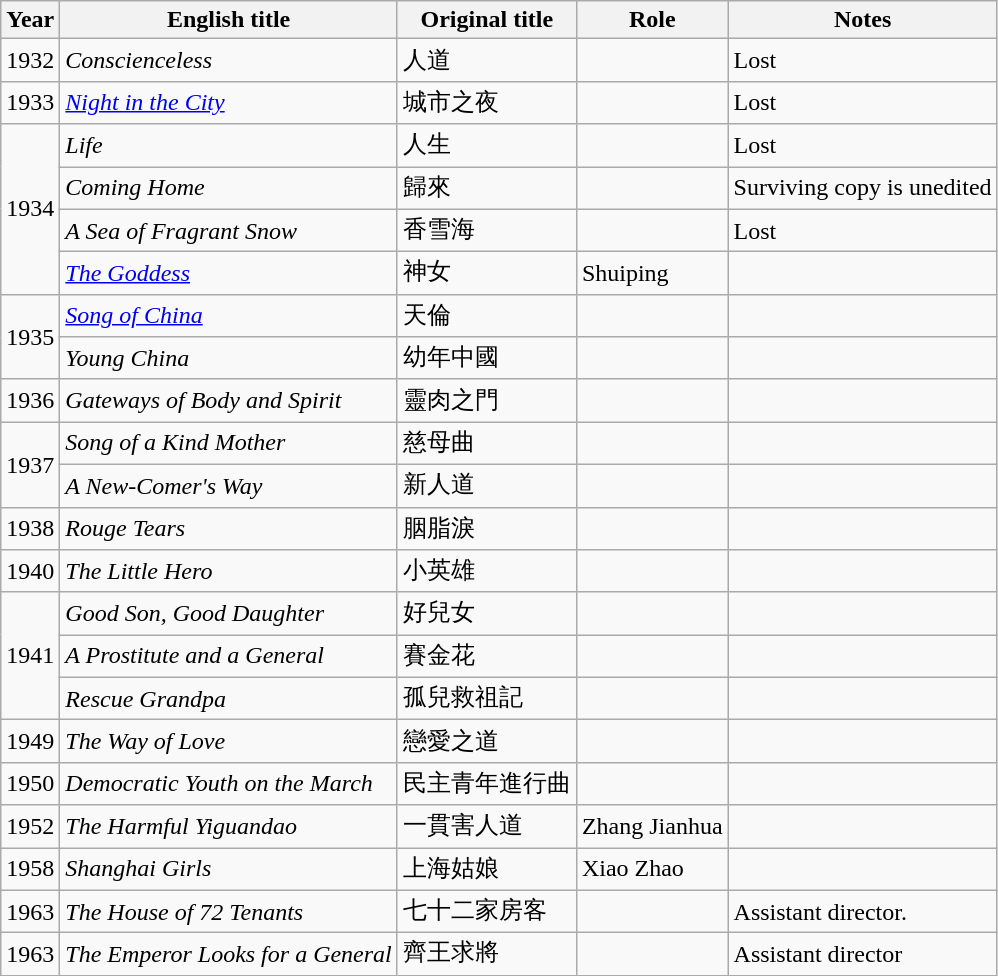<table class="wikitable sortable">
<tr>
<th>Year</th>
<th>English title</th>
<th>Original title</th>
<th>Role</th>
<th class="unsortable">Notes</th>
</tr>
<tr>
<td>1932</td>
<td><em>Conscienceless</em></td>
<td>人道</td>
<td></td>
<td>Lost</td>
</tr>
<tr>
<td>1933</td>
<td><em><a href='#'>Night in the City</a></em></td>
<td>城市之夜</td>
<td></td>
<td>Lost</td>
</tr>
<tr>
<td rowspan=4>1934</td>
<td><em>Life</em></td>
<td>人生</td>
<td></td>
<td>Lost</td>
</tr>
<tr>
<td><em>Coming Home</em></td>
<td>歸來</td>
<td></td>
<td>Surviving copy is unedited</td>
</tr>
<tr>
<td><em>A Sea of Fragrant Snow</em></td>
<td>香雪海</td>
<td></td>
<td>Lost</td>
</tr>
<tr>
<td><em><a href='#'>The Goddess</a></em></td>
<td>神女</td>
<td>Shuiping</td>
<td></td>
</tr>
<tr>
<td rowspan=2>1935</td>
<td><em><a href='#'>Song of China</a></em></td>
<td>天倫</td>
<td></td>
<td></td>
</tr>
<tr>
<td><em>Young China</em></td>
<td>幼年中國</td>
<td></td>
<td></td>
</tr>
<tr>
<td>1936</td>
<td><em>Gateways of Body and Spirit</em></td>
<td>靈肉之門</td>
<td></td>
<td></td>
</tr>
<tr>
<td rowspan=2>1937</td>
<td><em>Song of a Kind Mother</em></td>
<td>慈母曲</td>
<td></td>
<td></td>
</tr>
<tr>
<td><em>A New-Comer's Way</em></td>
<td>新人道</td>
<td></td>
<td></td>
</tr>
<tr>
<td>1938</td>
<td><em>Rouge Tears</em></td>
<td>胭脂淚</td>
<td></td>
<td></td>
</tr>
<tr>
<td>1940</td>
<td><em>The Little Hero</em></td>
<td>小英雄</td>
<td></td>
<td></td>
</tr>
<tr>
<td rowspan=3>1941</td>
<td><em>Good Son, Good Daughter</em></td>
<td>好兒女</td>
<td></td>
<td></td>
</tr>
<tr>
<td><em>A Prostitute and a General</em></td>
<td>賽金花</td>
<td></td>
<td></td>
</tr>
<tr>
<td><em>Rescue Grandpa</em></td>
<td>孤兒救祖記</td>
<td></td>
<td></td>
</tr>
<tr>
<td>1949</td>
<td><em>The Way of Love</em></td>
<td>戀愛之道</td>
<td></td>
<td></td>
</tr>
<tr>
<td>1950</td>
<td><em>Democratic Youth on the March</em></td>
<td>民主青年進行曲</td>
<td></td>
<td></td>
</tr>
<tr>
<td>1952</td>
<td><em>The Harmful Yiguandao</em></td>
<td>一貫害人道</td>
<td>Zhang Jianhua</td>
<td></td>
</tr>
<tr>
<td>1958</td>
<td><em>Shanghai Girls</em></td>
<td>上海姑娘</td>
<td>Xiao Zhao</td>
<td></td>
</tr>
<tr>
<td>1963</td>
<td><em>The House of 72 Tenants</em></td>
<td>七十二家房客</td>
<td></td>
<td>Assistant director.</td>
</tr>
<tr>
<td>1963</td>
<td><em>The Emperor Looks for a General</em></td>
<td>齊王求將</td>
<td></td>
<td>Assistant director</td>
</tr>
</table>
